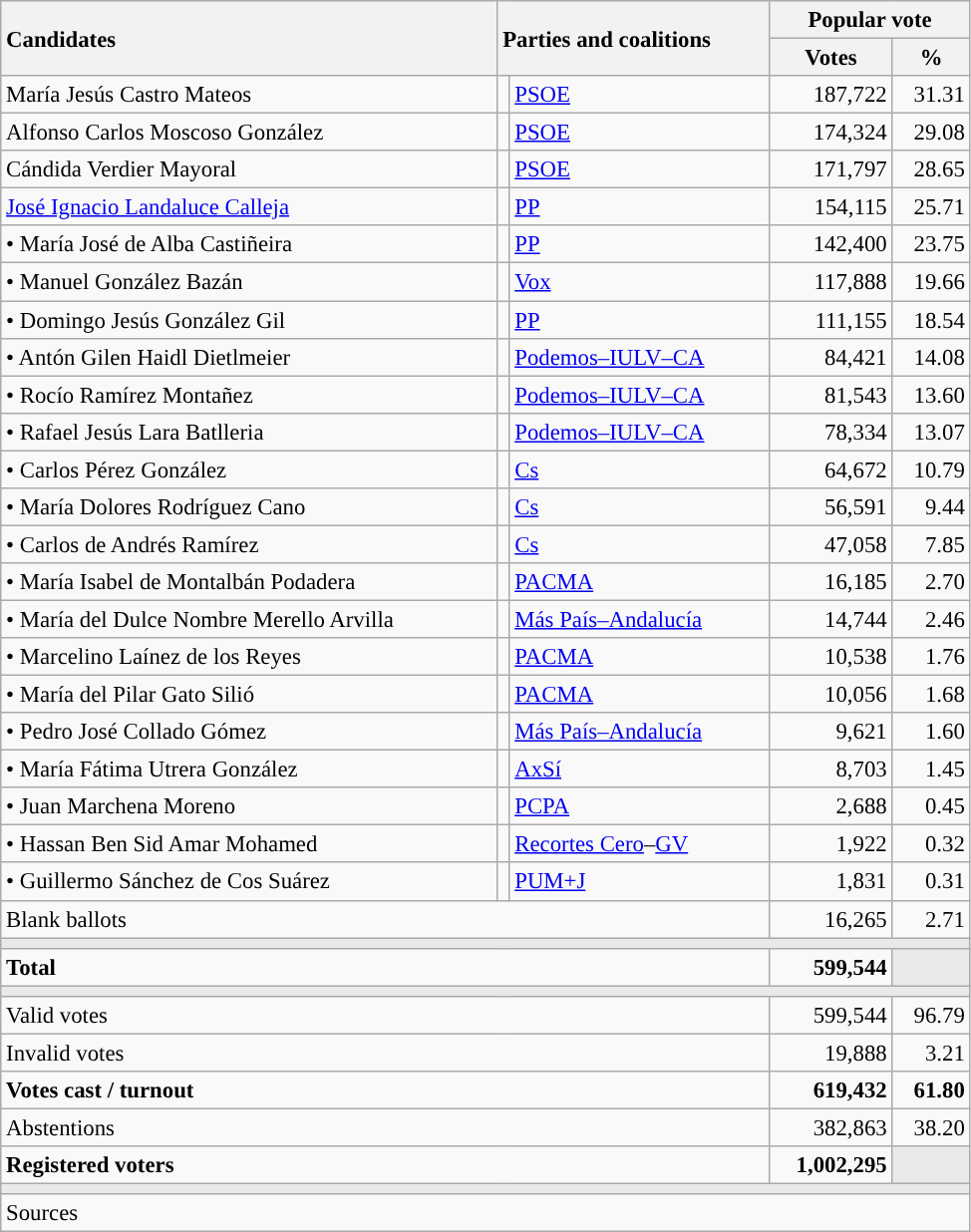<table class="wikitable" style="text-align:right; font-size:95%;">
<tr>
<th style="text-align:left;" rowspan="2" width="325">Candidates</th>
<th style="text-align:left;" rowspan="2" colspan="2" width="175">Parties and coalitions</th>
<th colspan="2">Popular vote</th>
</tr>
<tr>
<th width="75">Votes</th>
<th width="45">%</th>
</tr>
<tr>
<td align="left"> María Jesús Castro Mateos</td>
<td width="1" style="color:inherit;background:"></td>
<td align="left"><a href='#'>PSOE</a></td>
<td>187,722</td>
<td>31.31</td>
</tr>
<tr>
<td align="left"> Alfonso Carlos Moscoso González</td>
<td style="color:inherit;background:"></td>
<td align="left"><a href='#'>PSOE</a></td>
<td>174,324</td>
<td>29.08</td>
</tr>
<tr>
<td align="left"> Cándida Verdier Mayoral</td>
<td style="color:inherit;background:"></td>
<td align="left"><a href='#'>PSOE</a></td>
<td>171,797</td>
<td>28.65</td>
</tr>
<tr>
<td align="left"> <a href='#'>José Ignacio Landaluce Calleja</a></td>
<td style="color:inherit;background:"></td>
<td align="left"><a href='#'>PP</a></td>
<td>154,115</td>
<td>25.71</td>
</tr>
<tr>
<td align="left">• María José de Alba Castiñeira</td>
<td style="color:inherit;background:"></td>
<td align="left"><a href='#'>PP</a></td>
<td>142,400</td>
<td>23.75</td>
</tr>
<tr>
<td align="left">• Manuel González Bazán</td>
<td style="color:inherit;background:"></td>
<td align="left"><a href='#'>Vox</a></td>
<td>117,888</td>
<td>19.66</td>
</tr>
<tr>
<td align="left">• Domingo Jesús González Gil</td>
<td style="color:inherit;background:"></td>
<td align="left"><a href='#'>PP</a></td>
<td>111,155</td>
<td>18.54</td>
</tr>
<tr>
<td align="left">• Antón Gilen Haidl Dietlmeier</td>
<td style="color:inherit;background:"></td>
<td align="left"><a href='#'>Podemos–IULV–CA</a></td>
<td>84,421</td>
<td>14.08</td>
</tr>
<tr>
<td align="left">• Rocío Ramírez Montañez</td>
<td style="color:inherit;background:"></td>
<td align="left"><a href='#'>Podemos–IULV–CA</a></td>
<td>81,543</td>
<td>13.60</td>
</tr>
<tr>
<td align="left">• Rafael Jesús Lara Batlleria</td>
<td style="color:inherit;background:"></td>
<td align="left"><a href='#'>Podemos–IULV–CA</a></td>
<td>78,334</td>
<td>13.07</td>
</tr>
<tr>
<td align="left">• Carlos Pérez González</td>
<td style="color:inherit;background:"></td>
<td align="left"><a href='#'>Cs</a></td>
<td>64,672</td>
<td>10.79</td>
</tr>
<tr>
<td align="left">• María Dolores Rodríguez Cano</td>
<td style="color:inherit;background:"></td>
<td align="left"><a href='#'>Cs</a></td>
<td>56,591</td>
<td>9.44</td>
</tr>
<tr>
<td align="left">• Carlos de Andrés Ramírez</td>
<td style="color:inherit;background:"></td>
<td align="left"><a href='#'>Cs</a></td>
<td>47,058</td>
<td>7.85</td>
</tr>
<tr>
<td align="left">• María Isabel de Montalbán Podadera</td>
<td style="color:inherit;background:"></td>
<td align="left"><a href='#'>PACMA</a></td>
<td>16,185</td>
<td>2.70</td>
</tr>
<tr>
<td align="left">• María del Dulce Nombre Merello Arvilla</td>
<td style="color:inherit;background:"></td>
<td align="left"><a href='#'>Más País–Andalucía</a></td>
<td>14,744</td>
<td>2.46</td>
</tr>
<tr>
<td align="left">• Marcelino Laínez de los Reyes</td>
<td style="color:inherit;background:"></td>
<td align="left"><a href='#'>PACMA</a></td>
<td>10,538</td>
<td>1.76</td>
</tr>
<tr>
<td align="left">• María del Pilar Gato Silió</td>
<td style="color:inherit;background:"></td>
<td align="left"><a href='#'>PACMA</a></td>
<td>10,056</td>
<td>1.68</td>
</tr>
<tr>
<td align="left">• Pedro José Collado Gómez</td>
<td style="color:inherit;background:"></td>
<td align="left"><a href='#'>Más País–Andalucía</a></td>
<td>9,621</td>
<td>1.60</td>
</tr>
<tr>
<td align="left">• María Fátima Utrera González</td>
<td style="color:inherit;background:"></td>
<td align="left"><a href='#'>AxSí</a></td>
<td>8,703</td>
<td>1.45</td>
</tr>
<tr>
<td align="left">• Juan Marchena Moreno</td>
<td style="color:inherit;background:"></td>
<td align="left"><a href='#'>PCPA</a></td>
<td>2,688</td>
<td>0.45</td>
</tr>
<tr>
<td align="left">• Hassan Ben Sid Amar Mohamed</td>
<td style="color:inherit;background:"></td>
<td align="left"><a href='#'>Recortes Cero</a>–<a href='#'>GV</a></td>
<td>1,922</td>
<td>0.32</td>
</tr>
<tr>
<td align="left">• Guillermo Sánchez de Cos Suárez</td>
<td style="color:inherit;background:"></td>
<td align="left"><a href='#'>PUM+J</a></td>
<td>1,831</td>
<td>0.31</td>
</tr>
<tr>
<td align="left" colspan="3">Blank ballots</td>
<td>16,265</td>
<td>2.71</td>
</tr>
<tr>
<td colspan="5" bgcolor="#E9E9E9"></td>
</tr>
<tr style="font-weight:bold;">
<td align="left" colspan="3">Total</td>
<td>599,544</td>
<td bgcolor="#E9E9E9"></td>
</tr>
<tr>
<td colspan="5" bgcolor="#E9E9E9"></td>
</tr>
<tr>
<td align="left" colspan="3">Valid votes</td>
<td>599,544</td>
<td>96.79</td>
</tr>
<tr>
<td align="left" colspan="3">Invalid votes</td>
<td>19,888</td>
<td>3.21</td>
</tr>
<tr style="font-weight:bold;">
<td align="left" colspan="3">Votes cast / turnout</td>
<td>619,432</td>
<td>61.80</td>
</tr>
<tr>
<td align="left" colspan="3">Abstentions</td>
<td>382,863</td>
<td>38.20</td>
</tr>
<tr style="font-weight:bold;">
<td align="left" colspan="3">Registered voters</td>
<td>1,002,295</td>
<td bgcolor="#E9E9E9"></td>
</tr>
<tr>
<td colspan="5" bgcolor="#E9E9E9"></td>
</tr>
<tr>
<td align="left" colspan="5">Sources</td>
</tr>
</table>
